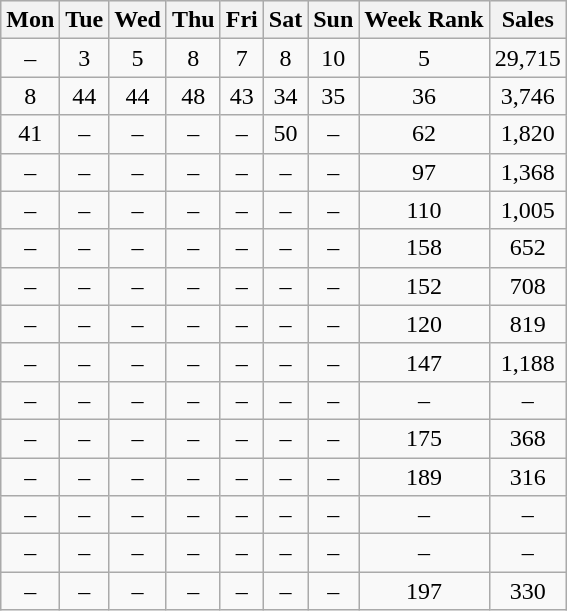<table class="wikitable" style="text-align:center" cellpadding="2" border="1">
<tr style="background:#efefef">
<th>Mon</th>
<th>Tue</th>
<th>Wed</th>
<th>Thu</th>
<th>Fri</th>
<th>Sat</th>
<th>Sun</th>
<th>Week Rank</th>
<th>Sales</th>
</tr>
<tr align="center">
<td>–</td>
<td>3</td>
<td>5</td>
<td>8</td>
<td>7</td>
<td>8</td>
<td>10</td>
<td>5</td>
<td>29,715</td>
</tr>
<tr align="center">
<td>8</td>
<td>44</td>
<td>44</td>
<td>48</td>
<td>43</td>
<td>34</td>
<td>35</td>
<td>36</td>
<td>3,746</td>
</tr>
<tr align="center">
<td>41</td>
<td>–</td>
<td>–</td>
<td>–</td>
<td>–</td>
<td>50</td>
<td>–</td>
<td>62</td>
<td>1,820</td>
</tr>
<tr align="center">
<td>–</td>
<td>–</td>
<td>–</td>
<td>–</td>
<td>–</td>
<td>–</td>
<td>–</td>
<td>97</td>
<td>1,368</td>
</tr>
<tr align="center">
<td>–</td>
<td>–</td>
<td>–</td>
<td>–</td>
<td>–</td>
<td>–</td>
<td>–</td>
<td>110</td>
<td>1,005</td>
</tr>
<tr align="center">
<td>–</td>
<td>–</td>
<td>–</td>
<td>–</td>
<td>–</td>
<td>–</td>
<td>–</td>
<td>158</td>
<td>652</td>
</tr>
<tr align="center">
<td>–</td>
<td>–</td>
<td>–</td>
<td>–</td>
<td>–</td>
<td>–</td>
<td>–</td>
<td>152</td>
<td>708</td>
</tr>
<tr align="center">
<td>–</td>
<td>–</td>
<td>–</td>
<td>–</td>
<td>–</td>
<td>–</td>
<td>–</td>
<td>120</td>
<td>819</td>
</tr>
<tr align="center">
<td>–</td>
<td>–</td>
<td>–</td>
<td>–</td>
<td>–</td>
<td>–</td>
<td>–</td>
<td>147</td>
<td>1,188</td>
</tr>
<tr align="center">
<td>–</td>
<td>–</td>
<td>–</td>
<td>–</td>
<td>–</td>
<td>–</td>
<td>–</td>
<td>–</td>
<td>–</td>
</tr>
<tr align="center">
<td>–</td>
<td>–</td>
<td>–</td>
<td>–</td>
<td>–</td>
<td>–</td>
<td>–</td>
<td>175</td>
<td>368</td>
</tr>
<tr align="center">
<td>–</td>
<td>–</td>
<td>–</td>
<td>–</td>
<td>–</td>
<td>–</td>
<td>–</td>
<td>189</td>
<td>316</td>
</tr>
<tr align="center">
<td>–</td>
<td>–</td>
<td>–</td>
<td>–</td>
<td>–</td>
<td>–</td>
<td>–</td>
<td>–</td>
<td>–</td>
</tr>
<tr align="center">
<td>–</td>
<td>–</td>
<td>–</td>
<td>–</td>
<td>–</td>
<td>–</td>
<td>–</td>
<td>–</td>
<td>–</td>
</tr>
<tr align="center">
<td>–</td>
<td>–</td>
<td>–</td>
<td>–</td>
<td>–</td>
<td>–</td>
<td>–</td>
<td>197</td>
<td>330</td>
</tr>
</table>
